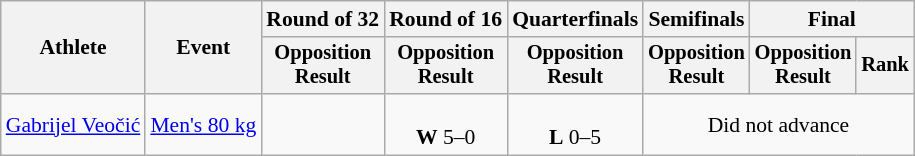<table class="wikitable" style="font-size:90%">
<tr>
<th rowspan="2">Athlete</th>
<th rowspan="2">Event</th>
<th>Round of 32</th>
<th>Round of 16</th>
<th>Quarterfinals</th>
<th>Semifinals</th>
<th colspan=2>Final</th>
</tr>
<tr style="font-size:95%">
<th>Opposition<br>Result</th>
<th>Opposition<br>Result</th>
<th>Opposition<br>Result</th>
<th>Opposition<br>Result</th>
<th>Opposition<br>Result</th>
<th>Rank</th>
</tr>
<tr align=center>
<td align=left><a href='#'>Gabrijel Veočić</a></td>
<td align=left><a href='#'>Men's 80 kg</a></td>
<td></td>
<td><br><strong>W</strong> 5–0</td>
<td><br><strong>L</strong> 0–5</td>
<td colspan="3">Did not advance</td>
</tr>
</table>
